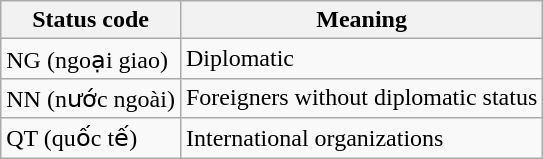<table class="wikitable">
<tr>
<th>Status code</th>
<th>Meaning</th>
</tr>
<tr>
<td>NG (ngoại giao)</td>
<td>Diplomatic</td>
</tr>
<tr>
<td>NN (nước ngoài)</td>
<td>Foreigners without diplomatic status</td>
</tr>
<tr>
<td>QT (quốc tế)</td>
<td>International organizations</td>
</tr>
</table>
